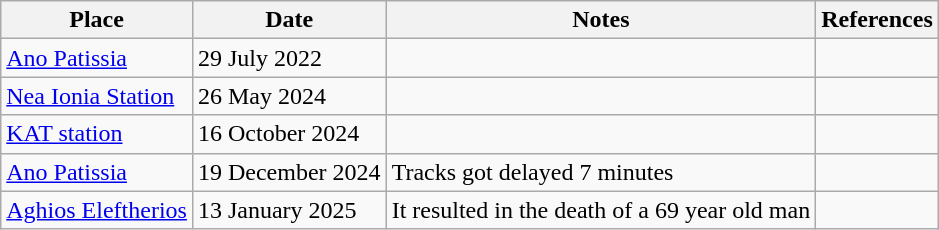<table class="wikitable">
<tr>
<th>Place</th>
<th>Date</th>
<th>Notes</th>
<th>References</th>
</tr>
<tr>
<td><a href='#'>Ano Patissia</a></td>
<td>29 July 2022</td>
<td></td>
<td></td>
</tr>
<tr>
<td><a href='#'>Nea Ionia Station</a></td>
<td>26 May 2024</td>
<td></td>
<td></td>
</tr>
<tr>
<td><a href='#'>KAT station</a></td>
<td>16 October 2024</td>
<td></td>
<td></td>
</tr>
<tr>
<td><a href='#'>Ano Patissia</a></td>
<td>19 December 2024</td>
<td>Tracks got delayed 7 minutes</td>
<td></td>
</tr>
<tr>
<td><a href='#'>Aghios Eleftherios</a></td>
<td>13 January 2025</td>
<td>It resulted in the death of a 69 year old man</td>
<td></td>
</tr>
</table>
